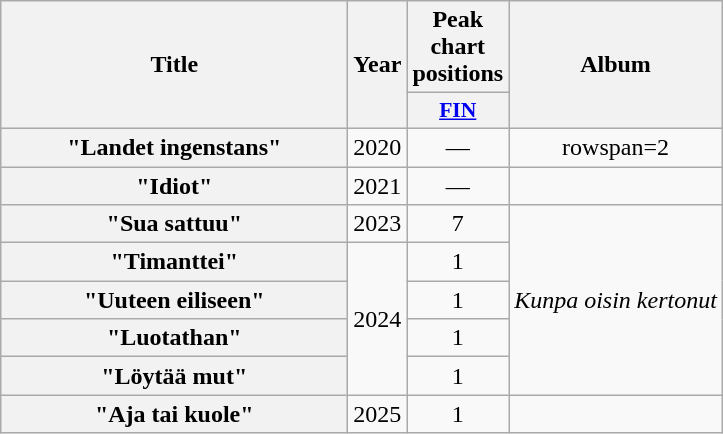<table class="wikitable plainrowheaders" style="text-align:center;">
<tr>
<th scope="col" rowspan="2" style="width:14em;">Title</th>
<th scope="col" rowspan="2" style="width:1em;">Year</th>
<th scope="col" colspan="1">Peak chart positions</th>
<th scope="col" rowspan="2">Album</th>
</tr>
<tr>
<th scope="col" style="width:3em;font-size:90%;"><a href='#'>FIN</a><br></th>
</tr>
<tr>
<th scope="row">"Landet ingenstans"</th>
<td>2020</td>
<td>—</td>
<td>rowspan=2 </td>
</tr>
<tr>
<th scope="row">"Idiot"</th>
<td>2021</td>
<td>—</td>
</tr>
<tr>
<th scope="row">"Sua sattuu"</th>
<td>2023</td>
<td>7</td>
<td rowspan=5><em>Kunpa oisin kertonut</em></td>
</tr>
<tr>
<th scope="row">"Timanttei"</th>
<td rowspan="4">2024</td>
<td>1</td>
</tr>
<tr>
<th scope="row">"Uuteen eiliseen"</th>
<td>1</td>
</tr>
<tr>
<th scope="row">"Luotathan"<br></th>
<td>1</td>
</tr>
<tr>
<th scope="row">"Löytää mut"</th>
<td>1</td>
</tr>
<tr>
<th scope="row">"Aja tai kuole"<br></th>
<td>2025</td>
<td>1</td>
<td></td>
</tr>
</table>
